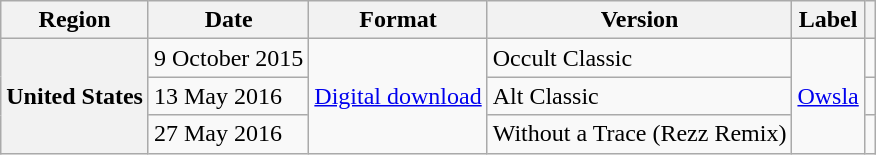<table class="wikitable plainrowheaders">
<tr>
<th>Region</th>
<th>Date</th>
<th>Format</th>
<th>Version</th>
<th>Label</th>
<th></th>
</tr>
<tr>
<th rowspan="3" scope="row">United States</th>
<td>9 October 2015</td>
<td rowspan="3"><a href='#'>Digital download</a></td>
<td>Occult Classic</td>
<td rowspan="3"><a href='#'>Owsla</a></td>
<td></td>
</tr>
<tr>
<td>13 May 2016</td>
<td>Alt Classic</td>
<td></td>
</tr>
<tr>
<td>27 May 2016</td>
<td>Without a Trace (Rezz Remix)</td>
<td></td>
</tr>
</table>
